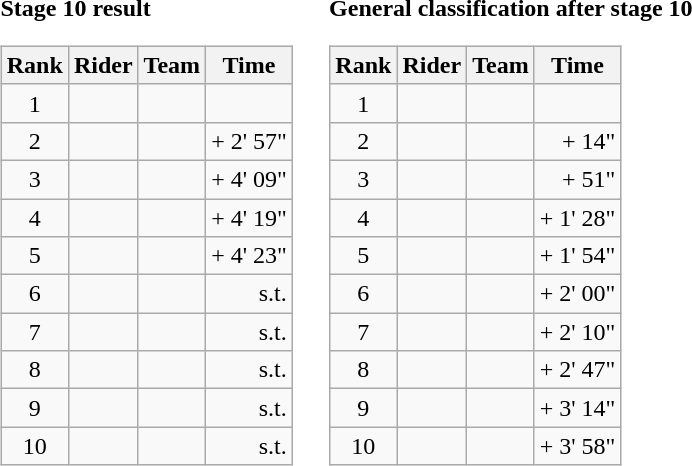<table>
<tr>
<td><strong>Stage 10 result</strong><br><table class="wikitable">
<tr>
<th scope="col">Rank</th>
<th scope="col">Rider</th>
<th scope="col">Team</th>
<th scope="col">Time</th>
</tr>
<tr>
<td style="text-align:center;">1</td>
<td></td>
<td></td>
<td style="text-align:right;"></td>
</tr>
<tr>
<td style="text-align:center;">2</td>
<td></td>
<td></td>
<td style="text-align:right;">+ 2' 57"</td>
</tr>
<tr>
<td style="text-align:center;">3</td>
<td></td>
<td></td>
<td style="text-align:right;">+ 4' 09"</td>
</tr>
<tr>
<td style="text-align:center;">4</td>
<td></td>
<td></td>
<td style="text-align:right;">+ 4' 19"</td>
</tr>
<tr>
<td style="text-align:center;">5</td>
<td></td>
<td></td>
<td style="text-align:right;">+ 4' 23"</td>
</tr>
<tr>
<td style="text-align:center;">6</td>
<td></td>
<td></td>
<td style="text-align:right;">s.t.</td>
</tr>
<tr>
<td style="text-align:center;">7</td>
<td></td>
<td></td>
<td style="text-align:right;">s.t.</td>
</tr>
<tr>
<td style="text-align:center;">8</td>
<td></td>
<td></td>
<td style="text-align:right;">s.t.</td>
</tr>
<tr>
<td style="text-align:center;">9</td>
<td></td>
<td></td>
<td style="text-align:right;">s.t.</td>
</tr>
<tr>
<td style="text-align:center;">10</td>
<td></td>
<td></td>
<td style="text-align:right;">s.t.</td>
</tr>
</table>
</td>
<td></td>
<td><strong>General classification after stage 10</strong><br><table class="wikitable">
<tr>
<th scope="col">Rank</th>
<th scope="col">Rider</th>
<th scope="col">Team</th>
<th scope="col">Time</th>
</tr>
<tr>
<td style="text-align:center;">1</td>
<td></td>
<td></td>
<td style="text-align:right;"></td>
</tr>
<tr>
<td style="text-align:center;">2</td>
<td></td>
<td></td>
<td style="text-align:right;">+ 14"</td>
</tr>
<tr>
<td style="text-align:center;">3</td>
<td></td>
<td></td>
<td style="text-align:right;">+ 51"</td>
</tr>
<tr>
<td style="text-align:center;">4</td>
<td></td>
<td></td>
<td style="text-align:right;">+ 1' 28"</td>
</tr>
<tr>
<td style="text-align:center;">5</td>
<td></td>
<td></td>
<td style="text-align:right;">+ 1' 54"</td>
</tr>
<tr>
<td style="text-align:center;">6</td>
<td></td>
<td></td>
<td style="text-align:right;">+ 2' 00"</td>
</tr>
<tr>
<td style="text-align:center;">7</td>
<td></td>
<td></td>
<td style="text-align:right;">+ 2' 10"</td>
</tr>
<tr>
<td style="text-align:center;">8</td>
<td></td>
<td></td>
<td style="text-align:right;">+ 2' 47"</td>
</tr>
<tr>
<td style="text-align:center;">9</td>
<td></td>
<td></td>
<td style="text-align:right;">+ 3' 14"</td>
</tr>
<tr>
<td style="text-align:center;">10</td>
<td></td>
<td></td>
<td style="text-align:right;">+ 3' 58"</td>
</tr>
</table>
</td>
</tr>
</table>
